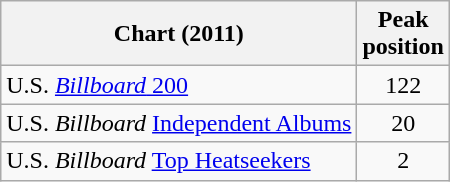<table class="wikitable sortable">
<tr>
<th>Chart (2011)</th>
<th>Peak<br>position</th>
</tr>
<tr>
<td>U.S. <a href='#'><em>Billboard</em> 200</a></td>
<td align="center">122</td>
</tr>
<tr>
<td>U.S. <em>Billboard</em> <a href='#'>Independent Albums</a></td>
<td align="center">20</td>
</tr>
<tr>
<td>U.S. <em>Billboard</em> <a href='#'>Top Heatseekers</a></td>
<td align="center">2</td>
</tr>
</table>
